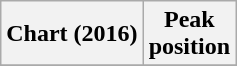<table class="wikitable sortable plainrowheaders" style="text-align:center">
<tr>
<th scope="col">Chart (2016)</th>
<th scope="col">Peak<br>position</th>
</tr>
<tr>
</tr>
</table>
